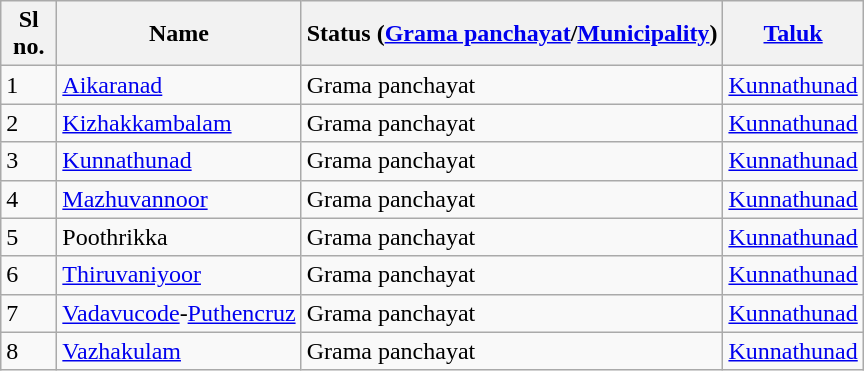<table class="wikitable sortable">
<tr>
<th width="30px">Sl no.</th>
<th>Name</th>
<th>Status (<a href='#'>Grama panchayat</a>/<a href='#'>Municipality</a>)</th>
<th><a href='#'>Taluk</a></th>
</tr>
<tr>
<td>1</td>
<td><a href='#'>Aikaranad</a></td>
<td>Grama panchayat</td>
<td><a href='#'>Kunnathunad</a></td>
</tr>
<tr>
<td>2</td>
<td><a href='#'>Kizhakkambalam</a></td>
<td>Grama panchayat</td>
<td><a href='#'>Kunnathunad</a></td>
</tr>
<tr>
<td>3</td>
<td><a href='#'>Kunnathunad</a></td>
<td>Grama panchayat</td>
<td><a href='#'>Kunnathunad</a></td>
</tr>
<tr>
<td>4</td>
<td><a href='#'>Mazhuvannoor</a></td>
<td>Grama panchayat</td>
<td><a href='#'>Kunnathunad</a></td>
</tr>
<tr>
<td>5</td>
<td>Poothrikka</td>
<td>Grama panchayat</td>
<td><a href='#'>Kunnathunad</a></td>
</tr>
<tr>
<td>6</td>
<td><a href='#'>Thiruvaniyoor</a></td>
<td>Grama panchayat</td>
<td><a href='#'>Kunnathunad</a></td>
</tr>
<tr>
<td>7</td>
<td><a href='#'>Vadavucode</a>-<a href='#'>Puthencruz</a></td>
<td>Grama panchayat</td>
<td><a href='#'>Kunnathunad</a></td>
</tr>
<tr>
<td>8</td>
<td><a href='#'>Vazhakulam</a></td>
<td>Grama panchayat</td>
<td><a href='#'>Kunnathunad</a></td>
</tr>
</table>
